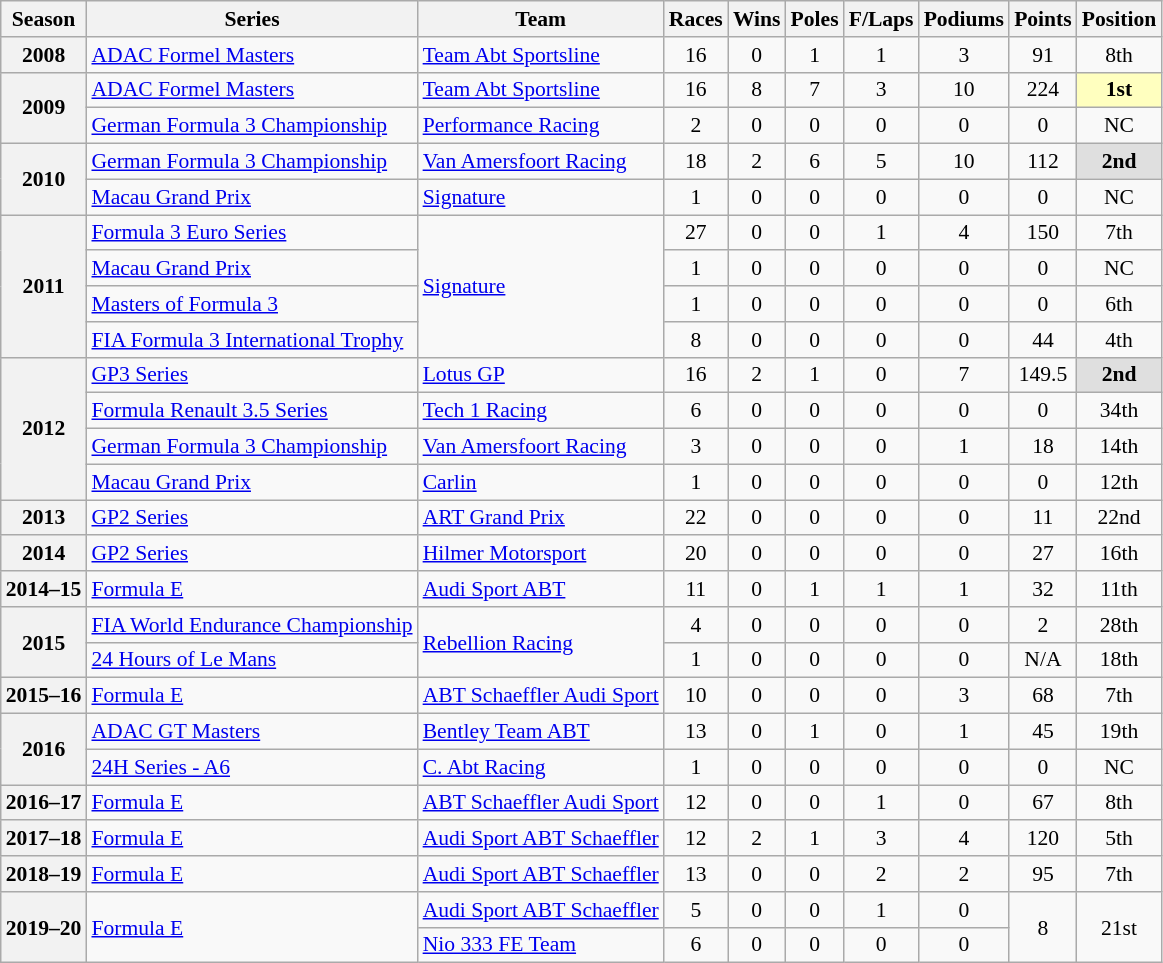<table class="wikitable" style="font-size: 90%; text-align:center">
<tr>
<th>Season</th>
<th>Series</th>
<th>Team</th>
<th>Races</th>
<th>Wins</th>
<th>Poles</th>
<th>F/Laps</th>
<th>Podiums</th>
<th>Points</th>
<th>Position</th>
</tr>
<tr>
<th>2008</th>
<td align=left><a href='#'>ADAC Formel Masters</a></td>
<td align=left><a href='#'>Team Abt Sportsline</a></td>
<td>16</td>
<td>0</td>
<td>1</td>
<td>1</td>
<td>3</td>
<td>91</td>
<td>8th</td>
</tr>
<tr>
<th rowspan=2>2009</th>
<td align=left><a href='#'>ADAC Formel Masters</a></td>
<td align=left><a href='#'>Team Abt Sportsline</a></td>
<td>16</td>
<td>8</td>
<td>7</td>
<td>3</td>
<td>10</td>
<td>224</td>
<td style="background:#FFFFBF;"><strong>1st</strong></td>
</tr>
<tr>
<td align=left><a href='#'>German Formula 3 Championship</a></td>
<td align=left><a href='#'>Performance Racing</a></td>
<td>2</td>
<td>0</td>
<td>0</td>
<td>0</td>
<td>0</td>
<td>0</td>
<td>NC</td>
</tr>
<tr>
<th rowspan=2>2010</th>
<td align=left><a href='#'>German Formula 3 Championship</a></td>
<td align=left><a href='#'>Van Amersfoort Racing</a></td>
<td>18</td>
<td>2</td>
<td>6</td>
<td>5</td>
<td>10</td>
<td>112</td>
<td style="background:#DFDFDF;"><strong>2nd</strong></td>
</tr>
<tr>
<td align=left><a href='#'>Macau Grand Prix</a></td>
<td align=left><a href='#'>Signature</a></td>
<td>1</td>
<td>0</td>
<td>0</td>
<td>0</td>
<td>0</td>
<td>0</td>
<td>NC</td>
</tr>
<tr>
<th rowspan=4>2011</th>
<td align=left><a href='#'>Formula 3 Euro Series</a></td>
<td align=left rowspan=4><a href='#'>Signature</a></td>
<td>27</td>
<td>0</td>
<td>0</td>
<td>1</td>
<td>4</td>
<td>150</td>
<td>7th</td>
</tr>
<tr>
<td align=left><a href='#'>Macau Grand Prix</a></td>
<td>1</td>
<td>0</td>
<td>0</td>
<td>0</td>
<td>0</td>
<td>0</td>
<td>NC</td>
</tr>
<tr>
<td align=left><a href='#'>Masters of Formula 3</a></td>
<td>1</td>
<td>0</td>
<td>0</td>
<td>0</td>
<td>0</td>
<td>0</td>
<td>6th</td>
</tr>
<tr>
<td align=left><a href='#'>FIA Formula 3 International Trophy</a></td>
<td>8</td>
<td>0</td>
<td>0</td>
<td>0</td>
<td>0</td>
<td>44</td>
<td>4th</td>
</tr>
<tr>
<th rowspan=4>2012</th>
<td align=left><a href='#'>GP3 Series</a></td>
<td align=left><a href='#'>Lotus GP</a></td>
<td>16</td>
<td>2</td>
<td>1</td>
<td>0</td>
<td>7</td>
<td>149.5</td>
<td style="background:#DFDFDF;"><strong>2nd</strong></td>
</tr>
<tr>
<td align=left><a href='#'>Formula Renault 3.5 Series</a></td>
<td align=left><a href='#'>Tech 1 Racing</a></td>
<td>6</td>
<td>0</td>
<td>0</td>
<td>0</td>
<td>0</td>
<td>0</td>
<td>34th</td>
</tr>
<tr>
<td align=left><a href='#'>German Formula 3 Championship</a></td>
<td align=left><a href='#'>Van Amersfoort Racing</a></td>
<td>3</td>
<td>0</td>
<td>0</td>
<td>0</td>
<td>1</td>
<td>18</td>
<td>14th</td>
</tr>
<tr>
<td align=left><a href='#'>Macau Grand Prix</a></td>
<td align=left><a href='#'>Carlin</a></td>
<td>1</td>
<td>0</td>
<td>0</td>
<td>0</td>
<td>0</td>
<td>0</td>
<td>12th</td>
</tr>
<tr>
<th>2013</th>
<td align=left><a href='#'>GP2 Series</a></td>
<td align=left><a href='#'>ART Grand Prix</a></td>
<td>22</td>
<td>0</td>
<td>0</td>
<td>0</td>
<td>0</td>
<td>11</td>
<td>22nd</td>
</tr>
<tr>
<th>2014</th>
<td align=left><a href='#'>GP2 Series</a></td>
<td align=left><a href='#'>Hilmer Motorsport</a></td>
<td>20</td>
<td>0</td>
<td>0</td>
<td>0</td>
<td>0</td>
<td>27</td>
<td>16th</td>
</tr>
<tr>
<th>2014–15</th>
<td align=left><a href='#'>Formula E</a></td>
<td align=left><a href='#'>Audi Sport ABT</a></td>
<td>11</td>
<td>0</td>
<td>1</td>
<td>1</td>
<td>1</td>
<td>32</td>
<td>11th</td>
</tr>
<tr>
<th rowspan=2>2015</th>
<td align=left><a href='#'>FIA World Endurance Championship</a></td>
<td align=left rowspan=2><a href='#'>Rebellion Racing</a></td>
<td>4</td>
<td>0</td>
<td>0</td>
<td>0</td>
<td>0</td>
<td>2</td>
<td>28th</td>
</tr>
<tr>
<td align=left><a href='#'>24 Hours of Le Mans</a></td>
<td>1</td>
<td>0</td>
<td>0</td>
<td>0</td>
<td>0</td>
<td>N/A</td>
<td>18th</td>
</tr>
<tr>
<th>2015–16</th>
<td align=left><a href='#'>Formula E</a></td>
<td align=left><a href='#'>ABT Schaeffler Audi Sport</a></td>
<td>10</td>
<td>0</td>
<td>0</td>
<td>0</td>
<td>3</td>
<td>68</td>
<td>7th</td>
</tr>
<tr>
<th rowspan=2>2016</th>
<td align=left><a href='#'>ADAC GT Masters</a></td>
<td align=left><a href='#'>Bentley Team ABT</a></td>
<td>13</td>
<td>0</td>
<td>1</td>
<td>0</td>
<td>1</td>
<td>45</td>
<td>19th</td>
</tr>
<tr>
<td align=left><a href='#'>24H Series - A6</a></td>
<td align=left><a href='#'>C. Abt Racing</a></td>
<td>1</td>
<td>0</td>
<td>0</td>
<td>0</td>
<td>0</td>
<td>0</td>
<td>NC</td>
</tr>
<tr>
<th>2016–17</th>
<td align=left><a href='#'>Formula E</a></td>
<td align=left><a href='#'>ABT Schaeffler Audi Sport</a></td>
<td>12</td>
<td>0</td>
<td>0</td>
<td>1</td>
<td>0</td>
<td>67</td>
<td>8th</td>
</tr>
<tr>
<th>2017–18</th>
<td align=left><a href='#'>Formula E</a></td>
<td align=left><a href='#'>Audi Sport ABT Schaeffler</a></td>
<td>12</td>
<td>2</td>
<td>1</td>
<td>3</td>
<td>4</td>
<td>120</td>
<td>5th</td>
</tr>
<tr>
<th>2018–19</th>
<td align=left><a href='#'>Formula E</a></td>
<td align=left><a href='#'>Audi Sport ABT Schaeffler</a></td>
<td>13</td>
<td>0</td>
<td>0</td>
<td>2</td>
<td>2</td>
<td>95</td>
<td>7th</td>
</tr>
<tr>
<th rowspan=2>2019–20</th>
<td rowspan=2 align=left><a href='#'>Formula E</a></td>
<td align=left><a href='#'>Audi Sport ABT Schaeffler</a></td>
<td>5</td>
<td>0</td>
<td>0</td>
<td>1</td>
<td>0</td>
<td rowspan=2>8</td>
<td rowspan=2>21st</td>
</tr>
<tr>
<td align=left><a href='#'>Nio 333 FE Team</a></td>
<td>6</td>
<td>0</td>
<td>0</td>
<td>0</td>
<td>0</td>
</tr>
</table>
